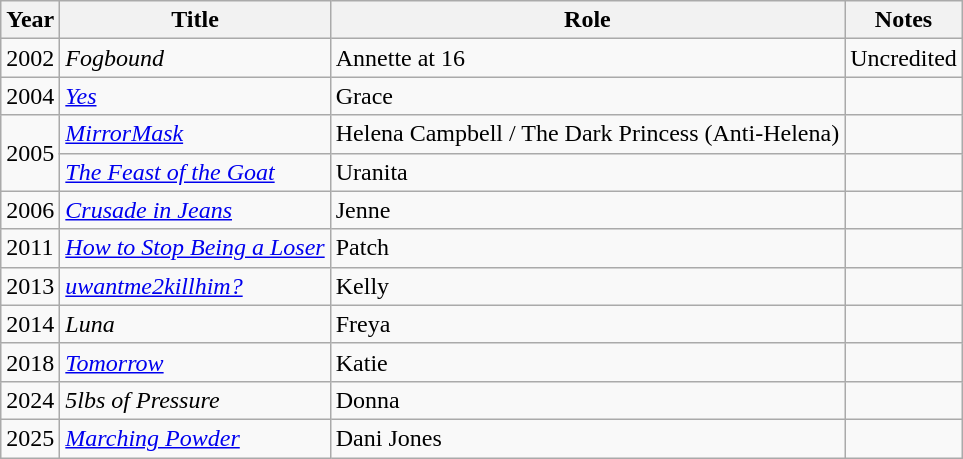<table class="wikitable sortable">
<tr>
<th>Year</th>
<th>Title</th>
<th>Role</th>
<th class="unsortable">Notes</th>
</tr>
<tr>
<td>2002</td>
<td><em>Fogbound</em></td>
<td>Annette at 16</td>
<td>Uncredited</td>
</tr>
<tr>
<td>2004</td>
<td><em><a href='#'>Yes</a></em></td>
<td>Grace</td>
<td></td>
</tr>
<tr>
<td rowspan="2">2005</td>
<td><em><a href='#'>MirrorMask</a></em></td>
<td>Helena Campbell / The Dark Princess (Anti-Helena)</td>
<td></td>
</tr>
<tr>
<td><em><a href='#'>The Feast of the Goat</a></em></td>
<td>Uranita</td>
<td></td>
</tr>
<tr>
<td>2006</td>
<td><em><a href='#'>Crusade in Jeans</a></em></td>
<td>Jenne</td>
<td></td>
</tr>
<tr>
<td>2011</td>
<td><em><a href='#'>How to Stop Being a Loser</a></em></td>
<td>Patch</td>
<td></td>
</tr>
<tr>
<td>2013</td>
<td><em><a href='#'>uwantme2killhim?</a></em></td>
<td>Kelly</td>
<td></td>
</tr>
<tr>
<td>2014</td>
<td><em>Luna</em></td>
<td>Freya</td>
<td></td>
</tr>
<tr>
<td>2018</td>
<td><em><a href='#'>Tomorrow</a></em></td>
<td>Katie</td>
<td></td>
</tr>
<tr>
<td>2024</td>
<td><em>5lbs of Pressure</em></td>
<td>Donna</td>
<td></td>
</tr>
<tr>
<td>2025</td>
<td><em><a href='#'>Marching Powder</a></em></td>
<td>Dani Jones</td>
<td></td>
</tr>
</table>
